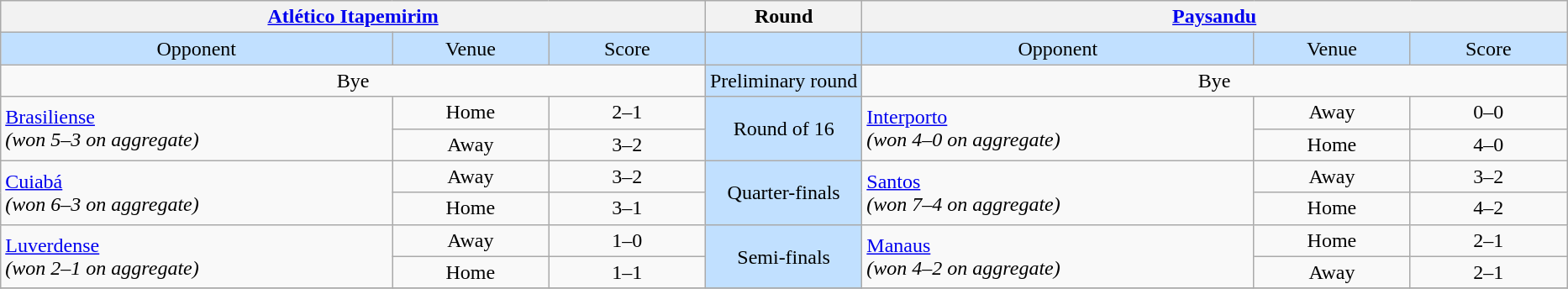<table class="wikitable" style="text-align: center;">
<tr>
<th colspan=3> <a href='#'>Atlético Itapemirim</a></th>
<th>Round</th>
<th colspan=3> <a href='#'>Paysandu</a></th>
</tr>
<tr bgcolor=#c1e0ff>
<td width=25%>Opponent</td>
<td width=10%>Venue</td>
<td width=10%>Score</td>
<td width=10%></td>
<td width=25%>Opponent</td>
<td width=10%>Venue</td>
<td width=10%>Score</td>
</tr>
<tr>
<td colspan="3" rowspan="1">Bye</td>
<td rowspan=1 bgcolor=#c1e0ff>Preliminary round</td>
<td colspan="3" rowspan="1">Bye</td>
</tr>
<tr>
<td rowspan=2 align=left> <a href='#'>Brasiliense</a><br><em>(won 5–3 on aggregate)</em></td>
<td>Home</td>
<td>2–1</td>
<td rowspan=2 bgcolor=#c1e0ff>Round of 16</td>
<td rowspan=2 align=left> <a href='#'>Interporto</a><br><em>(won 4–0 on aggregate)</em></td>
<td>Away</td>
<td>0–0</td>
</tr>
<tr>
<td>Away</td>
<td>3–2</td>
<td>Home</td>
<td>4–0</td>
</tr>
<tr>
<td rowspan=2 align=left> <a href='#'>Cuiabá</a><br><em>(won 6–3 on aggregate)</em></td>
<td>Away</td>
<td>3–2</td>
<td rowspan=2 bgcolor=#c1e0ff>Quarter-finals</td>
<td rowspan=2 align=left> <a href='#'>Santos</a><br><em>(won 7–4 on aggregate)</em></td>
<td>Away</td>
<td>3–2</td>
</tr>
<tr>
<td>Home</td>
<td>3–1</td>
<td>Home</td>
<td>4–2</td>
</tr>
<tr>
<td rowspan=2 align=left> <a href='#'>Luverdense</a><br><em>(won 2–1 on aggregate)</em></td>
<td>Away</td>
<td>1–0</td>
<td rowspan=2 bgcolor=#c1e0ff>Semi-finals</td>
<td rowspan=2 align=left> <a href='#'>Manaus</a><br><em>(won 4–2 on aggregate)</em></td>
<td>Home</td>
<td>2–1</td>
</tr>
<tr>
<td>Home</td>
<td>1–1</td>
<td>Away</td>
<td>2–1</td>
</tr>
<tr>
</tr>
</table>
